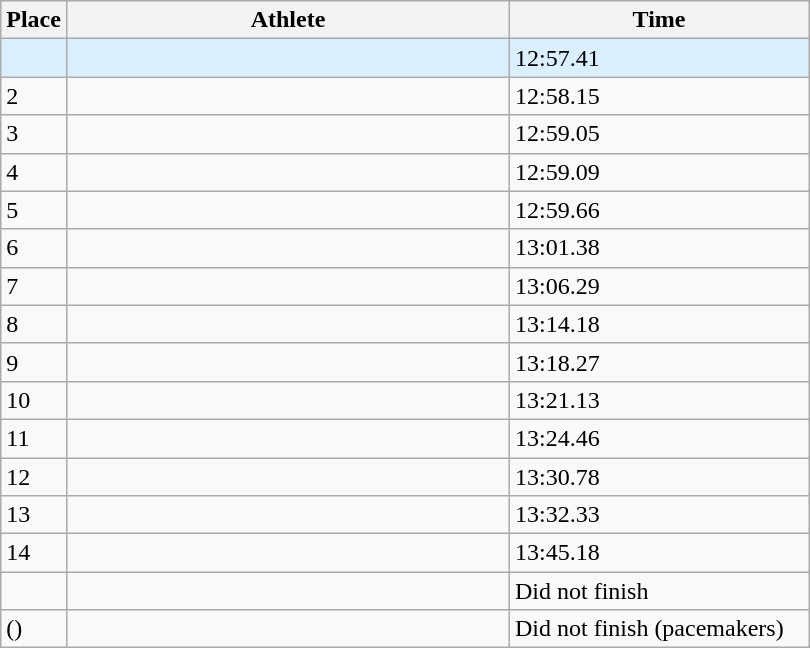<table class=wikitable>
<tr>
<th>Place</th>
<th style="width:18em">Athlete</th>
<th style="width:12em">Time</th>
</tr>
<tr style="background:#daefff;">
<td></td>
<td></td>
<td>12:57.41 </td>
</tr>
<tr>
<td>2</td>
<td></td>
<td>12:58.15</td>
</tr>
<tr>
<td>3</td>
<td></td>
<td>12:59.05</td>
</tr>
<tr>
<td>4</td>
<td></td>
<td>12:59.09</td>
</tr>
<tr>
<td>5</td>
<td></td>
<td>12:59.66</td>
</tr>
<tr>
<td>6</td>
<td></td>
<td>13:01.38</td>
</tr>
<tr>
<td>7</td>
<td></td>
<td>13:06.29</td>
</tr>
<tr>
<td>8</td>
<td></td>
<td>13:14.18</td>
</tr>
<tr>
<td>9</td>
<td></td>
<td>13:18.27</td>
</tr>
<tr>
<td>10</td>
<td></td>
<td>13:21.13</td>
</tr>
<tr>
<td>11</td>
<td></td>
<td>13:24.46</td>
</tr>
<tr>
<td>12</td>
<td></td>
<td>13:30.78</td>
</tr>
<tr>
<td>13</td>
<td></td>
<td>13:32.33</td>
</tr>
<tr>
<td>14</td>
<td></td>
<td>13:45.18</td>
</tr>
<tr>
<td></td>
<td></td>
<td>Did not finish</td>
</tr>
<tr>
<td> ()</td>
<td><br></td>
<td>Did not finish (pacemakers)</td>
</tr>
</table>
